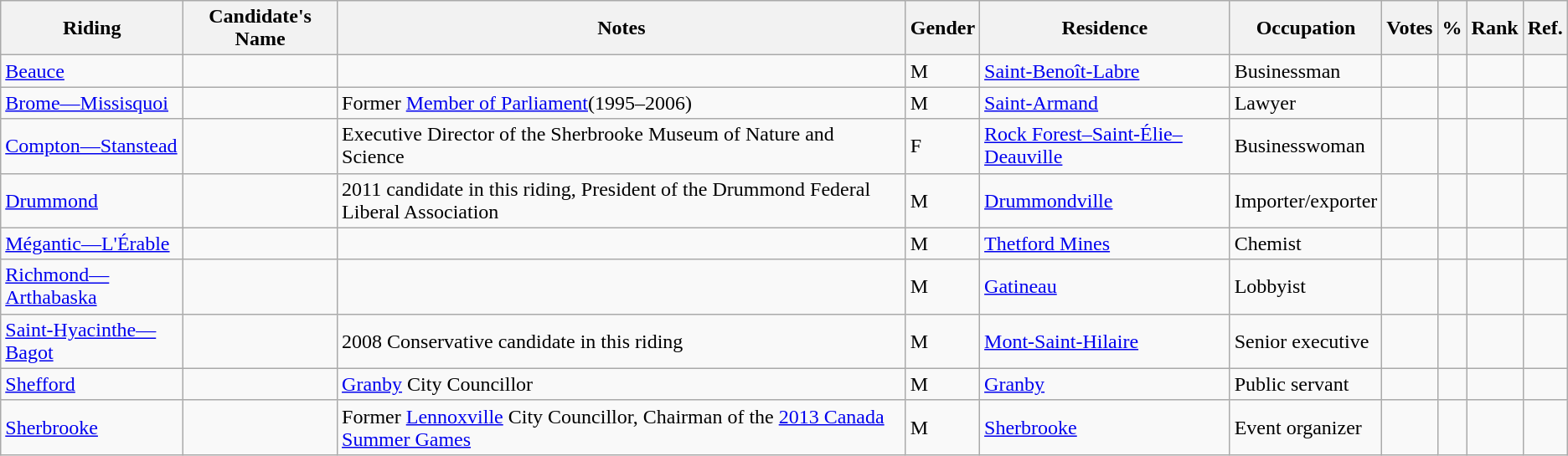<table class="wikitable sortable">
<tr>
<th>Riding</th>
<th>Candidate's Name</th>
<th>Notes</th>
<th>Gender</th>
<th>Residence</th>
<th>Occupation</th>
<th>Votes</th>
<th>%</th>
<th>Rank</th>
<th>Ref.</th>
</tr>
<tr>
<td><a href='#'>Beauce</a></td>
<td></td>
<td></td>
<td>M</td>
<td><a href='#'>Saint-Benoît-Labre</a></td>
<td>Businessman</td>
<td></td>
<td></td>
<td></td>
<td></td>
</tr>
<tr>
<td><a href='#'>Brome—Missisquoi</a></td>
<td></td>
<td>Former <a href='#'>Member of Parliament</a>(1995–2006)</td>
<td>M</td>
<td><a href='#'>Saint-Armand</a></td>
<td>Lawyer</td>
<td></td>
<td></td>
<td></td>
<td></td>
</tr>
<tr>
<td><a href='#'>Compton—Stanstead</a></td>
<td></td>
<td>Executive Director of the Sherbrooke Museum of Nature and Science</td>
<td>F</td>
<td><a href='#'>Rock Forest–Saint-Élie–Deauville</a></td>
<td>Businesswoman</td>
<td></td>
<td></td>
<td></td>
<td></td>
</tr>
<tr>
<td><a href='#'>Drummond</a></td>
<td></td>
<td>2011 candidate in this riding, President of the Drummond Federal Liberal Association</td>
<td>M</td>
<td><a href='#'>Drummondville</a></td>
<td>Importer/exporter</td>
<td></td>
<td></td>
<td></td>
<td></td>
</tr>
<tr>
<td><a href='#'>Mégantic—L'Érable</a></td>
<td></td>
<td></td>
<td>M</td>
<td><a href='#'>Thetford Mines</a></td>
<td>Chemist</td>
<td></td>
<td></td>
<td></td>
<td></td>
</tr>
<tr>
<td><a href='#'>Richmond—Arthabaska</a></td>
<td></td>
<td></td>
<td>M</td>
<td><a href='#'>Gatineau</a></td>
<td>Lobbyist</td>
<td></td>
<td></td>
<td></td>
<td></td>
</tr>
<tr>
<td><a href='#'>Saint-Hyacinthe—Bagot</a></td>
<td></td>
<td>2008 Conservative candidate in this riding</td>
<td>M</td>
<td><a href='#'>Mont-Saint-Hilaire</a></td>
<td>Senior executive</td>
<td></td>
<td></td>
<td></td>
<td></td>
</tr>
<tr>
<td><a href='#'>Shefford</a></td>
<td></td>
<td><a href='#'>Granby</a> City Councillor</td>
<td>M</td>
<td><a href='#'>Granby</a></td>
<td>Public servant</td>
<td></td>
<td></td>
<td></td>
<td></td>
</tr>
<tr>
<td><a href='#'>Sherbrooke</a></td>
<td></td>
<td>Former <a href='#'>Lennoxville</a> City Councillor, Chairman of the <a href='#'>2013 Canada Summer Games</a></td>
<td>M</td>
<td><a href='#'>Sherbrooke</a></td>
<td>Event organizer</td>
<td></td>
<td></td>
<td></td>
<td></td>
</tr>
</table>
